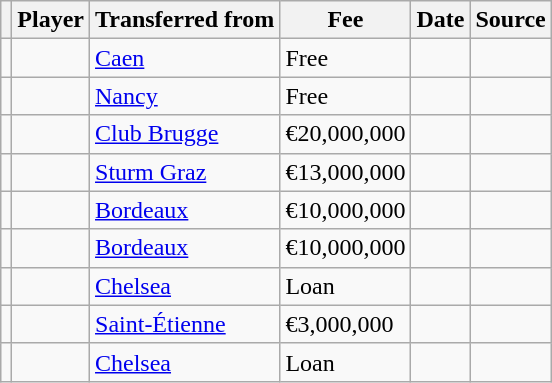<table class="wikitable plainrowheaders sortable">
<tr>
<th></th>
<th scope="col">Player</th>
<th>Transferred from</th>
<th style="width: 65px;">Fee</th>
<th scope="col">Date</th>
<th scope="col">Source</th>
</tr>
<tr>
<td align="center"></td>
<td></td>
<td> <a href='#'>Caen</a></td>
<td>Free</td>
<td></td>
<td></td>
</tr>
<tr>
<td align="center"></td>
<td></td>
<td> <a href='#'>Nancy</a></td>
<td>Free</td>
<td></td>
<td></td>
</tr>
<tr>
<td align="center"></td>
<td></td>
<td> <a href='#'>Club Brugge</a></td>
<td>€20,000,000</td>
<td></td>
<td></td>
</tr>
<tr>
<td align="center"></td>
<td></td>
<td> <a href='#'>Sturm Graz</a></td>
<td>€13,000,000</td>
<td></td>
<td></td>
</tr>
<tr>
<td align="center"></td>
<td></td>
<td> <a href='#'>Bordeaux</a></td>
<td>€10,000,000</td>
<td></td>
<td></td>
</tr>
<tr>
<td align="center"></td>
<td></td>
<td> <a href='#'>Bordeaux</a></td>
<td>€10,000,000</td>
<td></td>
<td></td>
</tr>
<tr>
<td align="center"></td>
<td></td>
<td> <a href='#'>Chelsea</a></td>
<td>Loan</td>
<td></td>
<td></td>
</tr>
<tr>
<td align="center"></td>
<td></td>
<td> <a href='#'>Saint-Étienne</a></td>
<td>€3,000,000</td>
<td></td>
<td></td>
</tr>
<tr>
<td align="center"></td>
<td></td>
<td> <a href='#'>Chelsea</a></td>
<td>Loan</td>
<td></td>
<td></td>
</tr>
</table>
